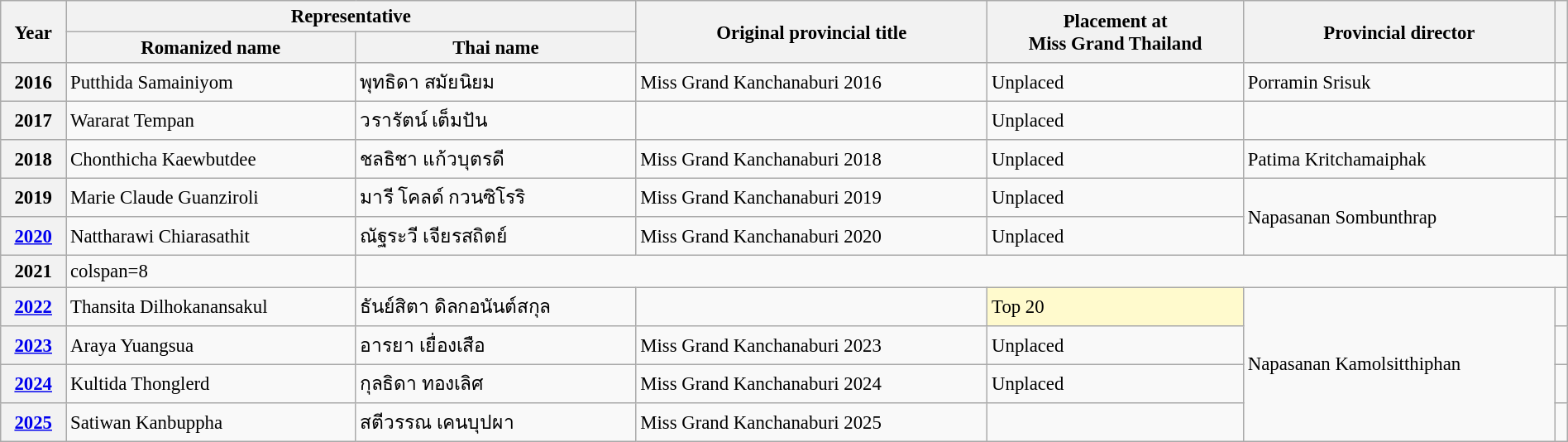<table class="wikitable defaultcenter col2left col3left col6left" style="font-size:95%; width:100%">
<tr>
<th rowspan=2>Year</th>
<th colspan=2>Representative</th>
<th rowspan=2>Original provincial title</th>
<th rowspan=2>Placement at<br>Miss Grand Thailand</th>
<th rowspan=2>Provincial director</th>
<th rowspan=2></th>
</tr>
<tr>
<th>Romanized name</th>
<th>Thai name</th>
</tr>
<tr>
<th>2016</th>
<td>Putthida Samainiyom</td>
<td>พุทธิดา สมัยนิยม</td>
<td>Miss Grand Kanchanaburi 2016</td>
<td>Unplaced</td>
<td>Porramin Srisuk</td>
<td></td>
</tr>
<tr>
<th>2017</th>
<td>Wararat Tempan</td>
<td>วรารัตน์ เต็มปัน</td>
<td></td>
<td>Unplaced</td>
<td></td>
<td></td>
</tr>
<tr>
<th>2018</th>
<td>Chonthicha Kaewbutdee</td>
<td>ชลธิชา แก้วบุตรดี</td>
<td>Miss Grand Kanchanaburi 2018</td>
<td>Unplaced</td>
<td>Patima Kritchamaiphak</td>
<td></td>
</tr>
<tr>
<th>2019</th>
<td>Marie Claude Guanziroli</td>
<td>มารี โคลด์ กวนซิโรริ</td>
<td>Miss Grand Kanchanaburi 2019</td>
<td>Unplaced</td>
<td rowspan=2>Napasanan Sombunthrap</td>
<td></td>
</tr>
<tr>
<th><a href='#'>2020</a></th>
<td>Nattharawi Chiarasathit</td>
<td>ณัฐระวี เจียรสถิตย์</td>
<td>Miss Grand Kanchanaburi 2020</td>
<td>Unplaced</td>
<td></td>
</tr>
<tr>
<th>2021</th>
<td>colspan=8 </td>
</tr>
<tr>
<th><a href='#'>2022</a></th>
<td>Thansita Dilhokanansakul</td>
<td>ธันย์สิตา ดิลกอนันต์สกุล</td>
<td></td>
<td bgcolor=#FFFACD>Top 20</td>
<td rowspan=4>Napasanan Kamolsitthiphan<br></td>
<td></td>
</tr>
<tr>
<th><a href='#'>2023</a></th>
<td>Araya Yuangsua</td>
<td>อารยา เยื่องเสือ</td>
<td>Miss Grand Kanchanaburi 2023</td>
<td>Unplaced</td>
<td></td>
</tr>
<tr>
<th><a href='#'>2024</a></th>
<td>Kultida Thonglerd</td>
<td>กุลธิดา ทองเลิศ</td>
<td>Miss Grand Kanchanaburi 2024</td>
<td>Unplaced</td>
<td></td>
</tr>
<tr>
<th><a href='#'>2025</a></th>
<td>Satiwan Kanbuppha</td>
<td>สตีวรรณ เคนบุปผา</td>
<td>Miss Grand Kanchanaburi 2025</td>
<td></td>
<td></td>
</tr>
</table>
